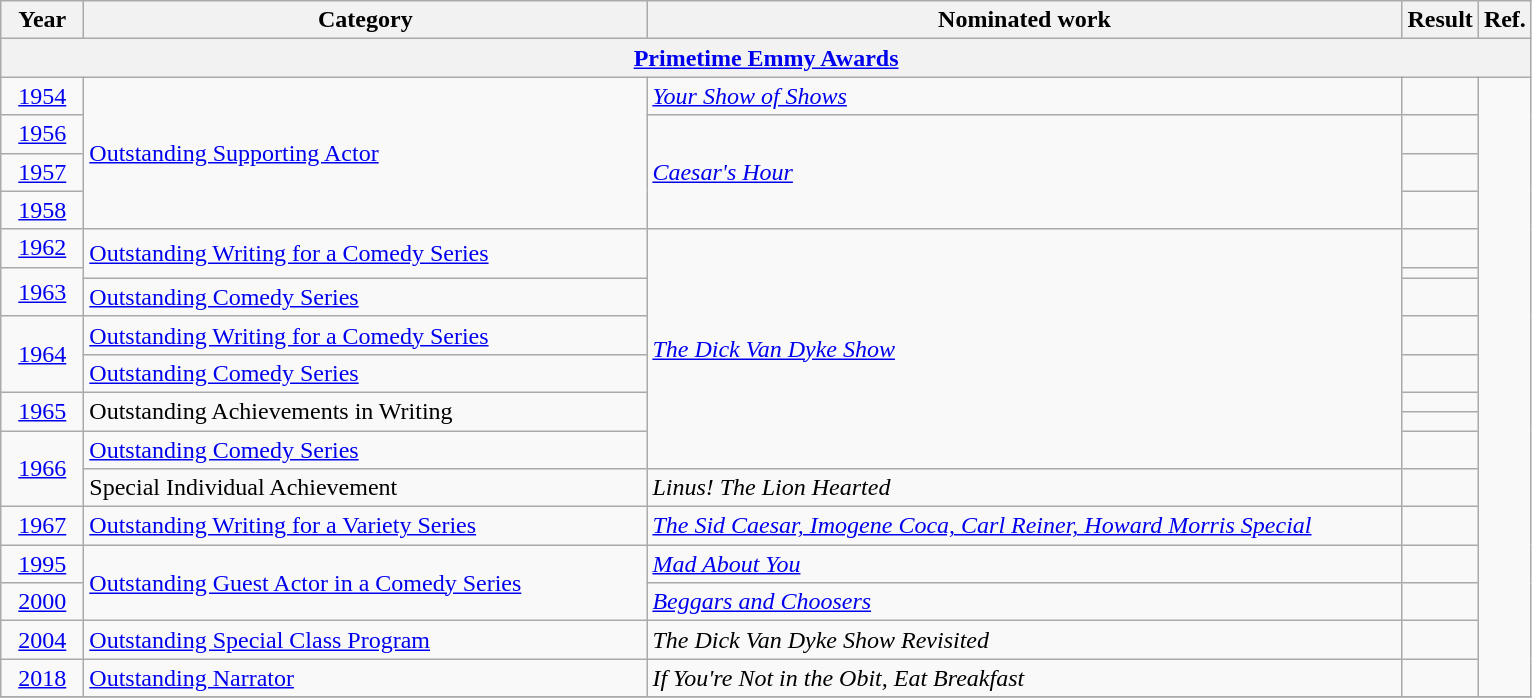<table class=wikitable>
<tr>
<th scope="col" style="width:3em;">Year</th>
<th scope="col" style="width:23em;">Category</th>
<th scope="col" style="width:31em;">Nominated work</th>
<th scope="col" style="width:2em;">Result</th>
<th>Ref.</th>
</tr>
<tr>
<th colspan=5><a href='#'>Primetime Emmy Awards</a></th>
</tr>
<tr>
<td style="text-align:center;"><a href='#'>1954</a></td>
<td rowspan=4><a href='#'>Outstanding Supporting Actor</a></td>
<td><em><a href='#'>Your Show of Shows</a></em></td>
<td></td>
<td rowspan=18></td>
</tr>
<tr>
<td style="text-align:center;"><a href='#'>1956</a></td>
<td rowspan=3><em><a href='#'>Caesar's Hour</a></em></td>
<td></td>
</tr>
<tr>
<td style="text-align:center;"><a href='#'>1957</a></td>
<td></td>
</tr>
<tr>
<td style="text-align:center;"><a href='#'>1958</a></td>
<td></td>
</tr>
<tr>
<td style="text-align:center;"><a href='#'>1962</a></td>
<td rowspan=2><a href='#'>Outstanding Writing for a Comedy Series</a></td>
<td rowspan=8><em><a href='#'>The Dick Van Dyke Show</a></em></td>
<td></td>
</tr>
<tr>
<td style="text-align:center;", rowspan=2><a href='#'>1963</a></td>
<td></td>
</tr>
<tr>
<td><a href='#'>Outstanding Comedy Series</a></td>
<td></td>
</tr>
<tr>
<td style="text-align:center;", rowspan=2><a href='#'>1964</a></td>
<td><a href='#'>Outstanding Writing for a Comedy Series</a></td>
<td></td>
</tr>
<tr>
<td><a href='#'>Outstanding Comedy Series</a></td>
<td></td>
</tr>
<tr>
<td style="text-align:center;", rowspan=2><a href='#'>1965</a></td>
<td rowspan=2>Outstanding Achievements in Writing</td>
<td></td>
</tr>
<tr>
<td></td>
</tr>
<tr>
<td style="text-align:center;", rowspan=2><a href='#'>1966</a></td>
<td><a href='#'>Outstanding Comedy Series</a></td>
<td></td>
</tr>
<tr>
<td>Special Individual Achievement</td>
<td><em>Linus! The Lion Hearted</em></td>
<td></td>
</tr>
<tr>
<td style="text-align:center;"><a href='#'>1967</a></td>
<td><a href='#'>Outstanding Writing for a  Variety Series</a></td>
<td><em><a href='#'>The Sid Caesar, Imogene Coca, Carl Reiner, Howard Morris Special</a></em></td>
<td></td>
</tr>
<tr>
<td style="text-align:center;"><a href='#'>1995</a></td>
<td rowspan=2><a href='#'>Outstanding Guest Actor in a Comedy Series</a></td>
<td><em><a href='#'>Mad About You</a></em></td>
<td></td>
</tr>
<tr>
<td style="text-align:center;"><a href='#'>2000</a></td>
<td><em><a href='#'>Beggars and Choosers</a></em></td>
<td></td>
</tr>
<tr>
<td style="text-align:center;"><a href='#'>2004</a></td>
<td><a href='#'>Outstanding Special Class Program</a></td>
<td><em>The Dick Van Dyke Show Revisited</em></td>
<td></td>
</tr>
<tr>
<td style="text-align:center;"><a href='#'>2018</a></td>
<td><a href='#'>Outstanding Narrator</a></td>
<td><em>If You're Not in the Obit, Eat Breakfast</em></td>
<td></td>
</tr>
<tr>
</tr>
</table>
